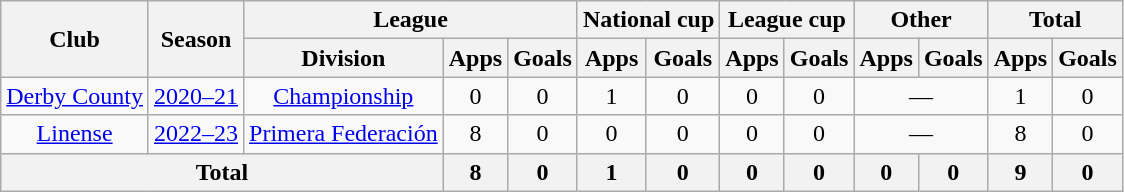<table class="wikitable" style="text-align:center">
<tr>
<th rowspan=2>Club</th>
<th rowspan=2>Season</th>
<th colspan=3>League</th>
<th colspan=2>National cup</th>
<th colspan=2>League cup</th>
<th colspan=2>Other</th>
<th colspan=2>Total</th>
</tr>
<tr>
<th>Division</th>
<th>Apps</th>
<th>Goals</th>
<th>Apps</th>
<th>Goals</th>
<th>Apps</th>
<th>Goals</th>
<th>Apps</th>
<th>Goals</th>
<th>Apps</th>
<th>Goals</th>
</tr>
<tr>
<td><a href='#'>Derby County</a></td>
<td><a href='#'>2020–21</a></td>
<td><a href='#'>Championship</a></td>
<td>0</td>
<td>0</td>
<td>1</td>
<td>0</td>
<td>0</td>
<td>0</td>
<td colspan=2>—</td>
<td>1</td>
<td>0</td>
</tr>
<tr>
<td><a href='#'>Linense</a></td>
<td><a href='#'>2022–23</a></td>
<td><a href='#'>Primera Federación</a></td>
<td>8</td>
<td>0</td>
<td>0</td>
<td>0</td>
<td>0</td>
<td>0</td>
<td colspan=2>—</td>
<td>8</td>
<td>0</td>
</tr>
<tr>
<th colspan=3>Total</th>
<th>8</th>
<th>0</th>
<th>1</th>
<th>0</th>
<th>0</th>
<th>0</th>
<th>0</th>
<th>0</th>
<th>9</th>
<th>0</th>
</tr>
</table>
